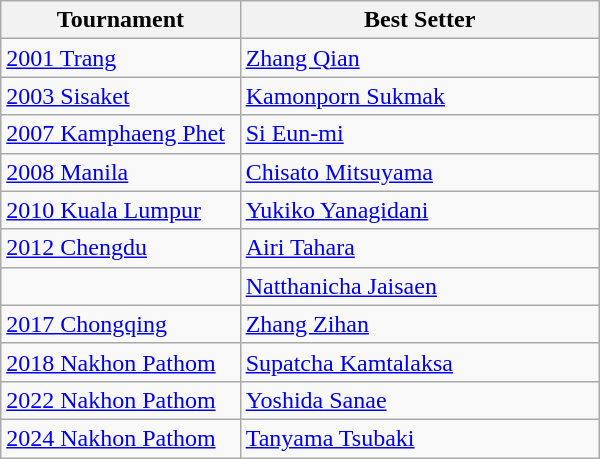<table class=wikitable style="width: 400px;">
<tr>
<th style="width: 40%;">Tournament</th>
<th style="width: 60%;">Best Setter</th>
</tr>
<tr>
<td><a href='#'>2001 Trang</a></td>
<td> <a href='#'>Zhang Qian</a></td>
</tr>
<tr>
<td><a href='#'>2003 Sisaket</a></td>
<td> <a href='#'>Kamonporn Sukmak</a></td>
</tr>
<tr>
<td><a href='#'>2007 Kamphaeng Phet</a></td>
<td> <a href='#'>Si Eun-mi</a></td>
</tr>
<tr>
<td><a href='#'>2008 Manila</a></td>
<td> <a href='#'>Chisato Mitsuyama</a></td>
</tr>
<tr>
<td><a href='#'>2010 Kuala Lumpur</a></td>
<td> <a href='#'>Yukiko Yanagidani</a></td>
</tr>
<tr>
<td><a href='#'>2012 Chengdu</a></td>
<td> <a href='#'>Airi Tahara</a></td>
</tr>
<tr>
<td></td>
<td> <a href='#'>Natthanicha Jaisaen</a></td>
</tr>
<tr>
<td><a href='#'>2017 Chongqing</a></td>
<td> <a href='#'>Zhang Zihan</a></td>
</tr>
<tr>
<td><a href='#'>2018 Nakhon Pathom</a></td>
<td> <a href='#'>Supatcha Kamtalaksa</a></td>
</tr>
<tr>
<td><a href='#'>2022 Nakhon Pathom</a></td>
<td> <a href='#'>Yoshida Sanae</a></td>
</tr>
<tr>
<td><a href='#'>2024 Nakhon Pathom</a></td>
<td> <a href='#'>Tanyama Tsubaki</a></td>
</tr>
</table>
